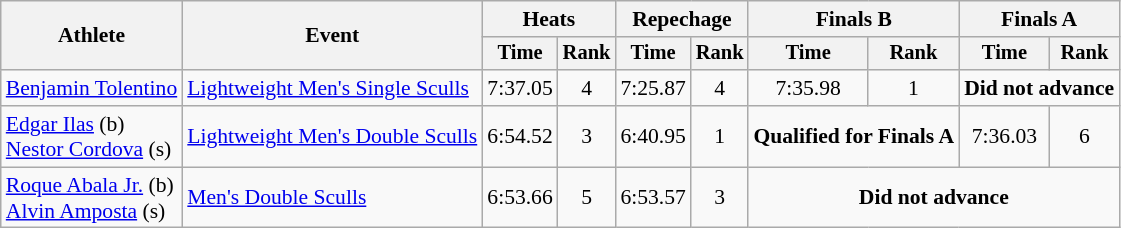<table class="wikitable" style="font-size:90%">
<tr>
<th rowspan=2>Athlete</th>
<th rowspan=2>Event</th>
<th colspan=2>Heats</th>
<th colspan=2>Repechage</th>
<th colspan=2>Finals B</th>
<th colspan=2>Finals A</th>
</tr>
<tr style="font-size:95%">
<th>Time</th>
<th>Rank</th>
<th>Time</th>
<th>Rank</th>
<th>Time</th>
<th>Rank</th>
<th>Time</th>
<th>Rank</th>
</tr>
<tr align=center>
<td align=left><a href='#'>Benjamin Tolentino</a></td>
<td align=left><a href='#'>Lightweight Men's Single Sculls</a></td>
<td align=center>7:37.05</td>
<td align=center>4</td>
<td align=center>7:25.87</td>
<td align=center>4</td>
<td align=center>7:35.98</td>
<td align=center>1</td>
<td align=center colspan=2><strong>Did not advance</strong></td>
</tr>
<tr align=center>
<td align=left><a href='#'>Edgar Ilas</a> (b) <br> <a href='#'>Nestor Cordova</a> (s)</td>
<td align=left><a href='#'>Lightweight Men's Double Sculls</a></td>
<td align=center>6:54.52</td>
<td align=center>3</td>
<td align=center>6:40.95</td>
<td align=center>1</td>
<td align=center colspan=2><strong>Qualified for Finals A</strong></td>
<td align=center>7:36.03</td>
<td align=center>6</td>
</tr>
<tr align=center>
<td align=left><a href='#'>Roque Abala Jr.</a> (b) <br> <a href='#'>Alvin Amposta</a> (s)</td>
<td align=left><a href='#'>Men's Double Sculls</a></td>
<td align=center>6:53.66</td>
<td align=center>5</td>
<td align=center>6:53.57</td>
<td align=center>3</td>
<td align=center colspan=4><strong>Did not advance</strong></td>
</tr>
</table>
